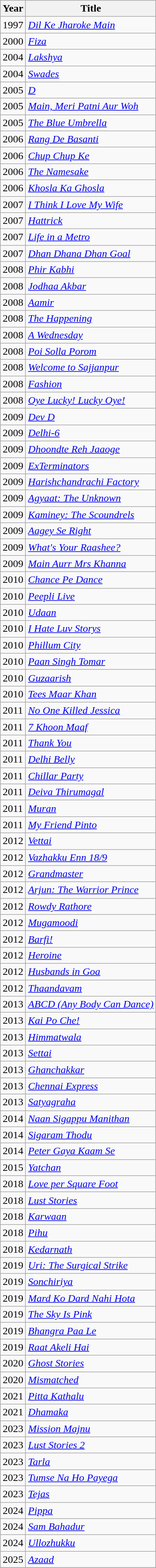<table class="wikitable sortable">
<tr>
<th>Year</th>
<th>Title</th>
</tr>
<tr>
<td>1997</td>
<td><em><a href='#'>Dil Ke Jharoke Main</a></em></td>
</tr>
<tr>
<td>2000</td>
<td><em><a href='#'>Fiza</a></em></td>
</tr>
<tr>
<td>2004</td>
<td><em><a href='#'>Lakshya</a></em></td>
</tr>
<tr>
<td>2004</td>
<td><em><a href='#'>Swades</a></em></td>
</tr>
<tr>
<td>2005</td>
<td><em><a href='#'>D</a></em></td>
</tr>
<tr>
<td>2005</td>
<td><em><a href='#'>Main, Meri Patni Aur Woh</a></em></td>
</tr>
<tr>
<td>2005</td>
<td><em><a href='#'>The Blue Umbrella</a></em></td>
</tr>
<tr>
<td>2006</td>
<td><em><a href='#'>Rang De Basanti</a></em></td>
</tr>
<tr>
<td>2006</td>
<td><em><a href='#'>Chup Chup Ke</a></em></td>
</tr>
<tr>
<td>2006</td>
<td><em><a href='#'>The Namesake</a></em></td>
</tr>
<tr>
<td>2006</td>
<td><em><a href='#'>Khosla Ka Ghosla</a></em></td>
</tr>
<tr>
<td>2007</td>
<td><em><a href='#'>I Think I Love My Wife</a></em></td>
</tr>
<tr>
<td>2007</td>
<td><em><a href='#'>Hattrick</a></em></td>
</tr>
<tr>
<td>2007</td>
<td><em><a href='#'>Life in a Metro</a></em></td>
</tr>
<tr>
<td>2007</td>
<td><em><a href='#'>Dhan Dhana Dhan Goal</a></em></td>
</tr>
<tr>
<td>2008</td>
<td><em><a href='#'>Phir Kabhi</a></em></td>
</tr>
<tr>
<td>2008</td>
<td><em><a href='#'>Jodhaa Akbar</a></em></td>
</tr>
<tr>
<td>2008</td>
<td><em><a href='#'>Aamir</a></em></td>
</tr>
<tr>
<td>2008</td>
<td><em><a href='#'>The Happening</a></em></td>
</tr>
<tr>
<td>2008</td>
<td><em><a href='#'>A Wednesday</a></em></td>
</tr>
<tr>
<td>2008</td>
<td><em><a href='#'>Poi Solla Porom</a></em></td>
</tr>
<tr>
<td>2008</td>
<td><em><a href='#'>Welcome to Sajjanpur</a></em></td>
</tr>
<tr>
<td>2008</td>
<td><em><a href='#'>Fashion</a></em></td>
</tr>
<tr>
<td>2008</td>
<td><em><a href='#'>Oye Lucky! Lucky Oye!</a></em></td>
</tr>
<tr>
<td>2009</td>
<td><em><a href='#'>Dev D</a></em></td>
</tr>
<tr>
<td>2009</td>
<td><em><a href='#'>Delhi-6</a></em></td>
</tr>
<tr>
<td>2009</td>
<td><em><a href='#'>Dhoondte Reh Jaaoge</a></em></td>
</tr>
<tr>
<td>2009</td>
<td><em><a href='#'>ExTerminators</a></em></td>
</tr>
<tr>
<td>2009</td>
<td><em><a href='#'>Harishchandrachi Factory</a></em></td>
</tr>
<tr>
<td>2009</td>
<td><em><a href='#'>Agyaat: The Unknown</a></em></td>
</tr>
<tr>
<td>2009</td>
<td><em><a href='#'>Kaminey: The Scoundrels</a></em></td>
</tr>
<tr>
<td>2009</td>
<td><em><a href='#'>Aagey Se Right</a></em></td>
</tr>
<tr>
<td>2009</td>
<td><em><a href='#'>What's Your Raashee?</a></em></td>
</tr>
<tr>
<td>2009</td>
<td><em><a href='#'>Main Aurr Mrs Khanna</a></em></td>
</tr>
<tr>
<td>2010</td>
<td><em><a href='#'>Chance Pe Dance</a></em></td>
</tr>
<tr>
<td>2010</td>
<td><em><a href='#'>Peepli Live</a></em></td>
</tr>
<tr>
<td>2010</td>
<td><em><a href='#'>Udaan</a></em></td>
</tr>
<tr>
<td>2010</td>
<td><em><a href='#'>I Hate Luv Storys</a></em></td>
</tr>
<tr>
<td>2010</td>
<td><em><a href='#'>Phillum City</a></em></td>
</tr>
<tr>
<td>2010</td>
<td><em><a href='#'>Paan Singh Tomar</a></em></td>
</tr>
<tr>
<td>2010</td>
<td><em><a href='#'>Guzaarish</a></em></td>
</tr>
<tr>
<td>2010</td>
<td><em><a href='#'>Tees Maar Khan</a></em></td>
</tr>
<tr>
<td>2011</td>
<td><em><a href='#'>No One Killed Jessica</a></em></td>
</tr>
<tr>
<td>2011</td>
<td><em><a href='#'>7 Khoon Maaf</a></em></td>
</tr>
<tr>
<td>2011</td>
<td><em><a href='#'>Thank You</a></em></td>
</tr>
<tr>
<td>2011</td>
<td><em><a href='#'>Delhi Belly</a></em></td>
</tr>
<tr>
<td>2011</td>
<td><em><a href='#'>Chillar Party</a></em></td>
</tr>
<tr>
<td>2011</td>
<td><em><a href='#'>Deiva Thirumagal</a></em></td>
</tr>
<tr>
<td>2011</td>
<td><em><a href='#'>Muran</a></em></td>
</tr>
<tr>
<td>2011</td>
<td><em><a href='#'>My Friend Pinto</a></em></td>
</tr>
<tr>
<td>2012</td>
<td><em><a href='#'>Vettai</a></em></td>
</tr>
<tr>
<td>2012</td>
<td><em><a href='#'>Vazhakku Enn 18/9</a></em></td>
</tr>
<tr>
<td>2012</td>
<td><em><a href='#'>Grandmaster</a></em></td>
</tr>
<tr>
<td>2012</td>
<td><em><a href='#'>Arjun: The Warrior Prince</a></em></td>
</tr>
<tr>
<td>2012</td>
<td><em><a href='#'>Rowdy Rathore</a></em></td>
</tr>
<tr>
<td>2012</td>
<td><em><a href='#'>Mugamoodi</a></em></td>
</tr>
<tr>
<td>2012</td>
<td><em><a href='#'>Barfi!</a></em></td>
</tr>
<tr>
<td>2012</td>
<td><em><a href='#'>Heroine</a></em></td>
</tr>
<tr>
<td>2012</td>
<td><em><a href='#'>Husbands in Goa</a></em></td>
</tr>
<tr>
<td>2012</td>
<td><em><a href='#'>Thaandavam</a></em></td>
</tr>
<tr>
<td>2013</td>
<td><em><a href='#'>ABCD (Any Body Can Dance)</a></em></td>
</tr>
<tr>
<td>2013</td>
<td><em><a href='#'>Kai Po Che!</a></em></td>
</tr>
<tr>
<td>2013</td>
<td><em><a href='#'>Himmatwala</a></em></td>
</tr>
<tr>
<td>2013</td>
<td><em><a href='#'>Settai</a></em></td>
</tr>
<tr>
<td>2013</td>
<td><em><a href='#'>Ghanchakkar</a></em></td>
</tr>
<tr>
<td>2013</td>
<td><em><a href='#'>Chennai Express</a></em></td>
</tr>
<tr>
<td>2013</td>
<td><em><a href='#'>Satyagraha</a></em></td>
</tr>
<tr>
<td>2014</td>
<td><em><a href='#'>Naan Sigappu Manithan</a></em></td>
</tr>
<tr>
<td>2014</td>
<td><em><a href='#'>Sigaram Thodu</a></em></td>
</tr>
<tr>
<td>2014</td>
<td><em><a href='#'>Peter Gaya Kaam Se</a></em></td>
</tr>
<tr>
<td>2015</td>
<td><em><a href='#'>Yatchan</a></em></td>
</tr>
<tr>
<td>2018</td>
<td><em><a href='#'>Love per Square Foot</a></em></td>
</tr>
<tr>
<td>2018</td>
<td><em><a href='#'>Lust Stories</a></em></td>
</tr>
<tr>
<td>2018</td>
<td><em><a href='#'>Karwaan</a></em></td>
</tr>
<tr>
<td>2018</td>
<td><em><a href='#'>Pihu</a></em></td>
</tr>
<tr>
<td>2018</td>
<td><em><a href='#'>Kedarnath</a></em></td>
</tr>
<tr>
<td>2019</td>
<td><em><a href='#'>Uri: The Surgical Strike</a></em></td>
</tr>
<tr>
<td>2019</td>
<td><em><a href='#'>Sonchiriya</a></em></td>
</tr>
<tr>
<td>2019</td>
<td><em><a href='#'>Mard Ko Dard Nahi Hota</a></em></td>
</tr>
<tr>
<td>2019</td>
<td><em><a href='#'>The Sky Is Pink</a></em></td>
</tr>
<tr>
<td>2019</td>
<td><em><a href='#'>Bhangra Paa Le</a></em></td>
</tr>
<tr>
<td>2019</td>
<td><em><a href='#'>Raat Akeli Hai</a></em></td>
</tr>
<tr>
<td>2020</td>
<td><em><a href='#'>Ghost Stories</a></em></td>
</tr>
<tr>
<td>2020</td>
<td><em><a href='#'>Mismatched</a></em></td>
</tr>
<tr>
<td>2021</td>
<td><em><a href='#'>Pitta Kathalu</a></em></td>
</tr>
<tr>
<td>2021</td>
<td><em><a href='#'>Dhamaka</a></em></td>
</tr>
<tr>
<td>2023</td>
<td><em><a href='#'>Mission Majnu</a></em></td>
</tr>
<tr>
<td>2023</td>
<td><em><a href='#'>Lust Stories 2</a></em></td>
</tr>
<tr>
<td>2023</td>
<td><em><a href='#'>Tarla</a></em></td>
</tr>
<tr>
<td>2023</td>
<td><em><a href='#'>Tumse Na Ho Payega</a></em></td>
</tr>
<tr>
<td>2023</td>
<td><em><a href='#'>Tejas</a></em></td>
</tr>
<tr>
<td>2024</td>
<td><em><a href='#'>Pippa</a></em></td>
</tr>
<tr>
<td>2024</td>
<td><em><a href='#'>Sam Bahadur</a></em></td>
</tr>
<tr>
<td>2024</td>
<td><em><a href='#'>Ullozhukku</a></em></td>
</tr>
<tr>
<td>2025</td>
<td><em><a href='#'>Azaad</a></em></td>
</tr>
<tr>
</tr>
</table>
